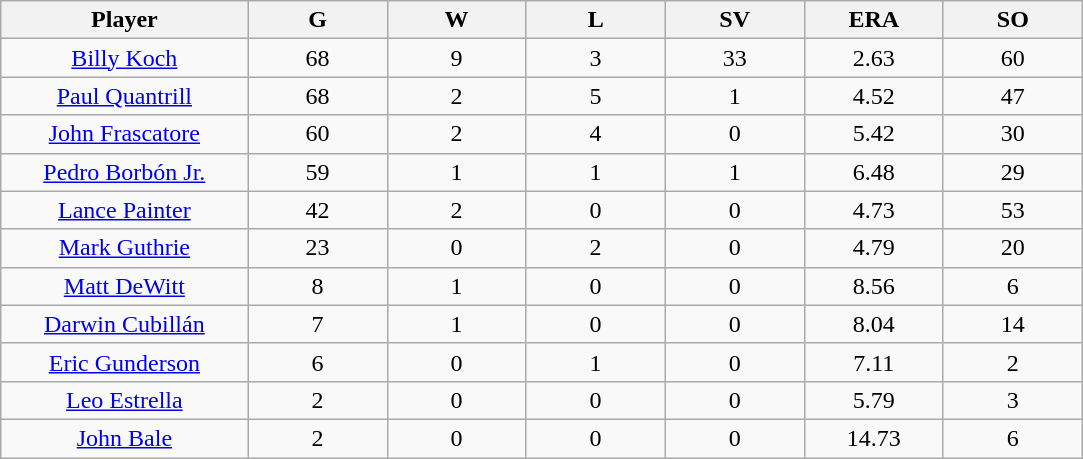<table class="wikitable sortable">
<tr>
<th bgcolor="#DDDDFF" width="16%">Player</th>
<th bgcolor="#DDDDFF" width="9%">G</th>
<th bgcolor="#DDDDFF" width="9%">W</th>
<th bgcolor="#DDDDFF" width="9%">L</th>
<th bgcolor="#DDDDFF" width="9%">SV</th>
<th bgcolor="#DDDDFF" width="9%">ERA</th>
<th bgcolor="#DDDDFF" width="9%">SO</th>
</tr>
<tr align="center">
<td><a href='#'>Billy Koch</a></td>
<td>68</td>
<td>9</td>
<td>3</td>
<td>33</td>
<td>2.63</td>
<td>60</td>
</tr>
<tr align=center>
<td><a href='#'>Paul Quantrill</a></td>
<td>68</td>
<td>2</td>
<td>5</td>
<td>1</td>
<td>4.52</td>
<td>47</td>
</tr>
<tr align=center>
<td><a href='#'>John Frascatore</a></td>
<td>60</td>
<td>2</td>
<td>4</td>
<td>0</td>
<td>5.42</td>
<td>30</td>
</tr>
<tr align=center>
<td><a href='#'>Pedro Borbón Jr.</a></td>
<td>59</td>
<td>1</td>
<td>1</td>
<td>1</td>
<td>6.48</td>
<td>29</td>
</tr>
<tr align=center>
<td><a href='#'>Lance Painter</a></td>
<td>42</td>
<td>2</td>
<td>0</td>
<td>0</td>
<td>4.73</td>
<td>53</td>
</tr>
<tr align=center>
<td><a href='#'>Mark Guthrie</a></td>
<td>23</td>
<td>0</td>
<td>2</td>
<td>0</td>
<td>4.79</td>
<td>20</td>
</tr>
<tr align=center>
<td><a href='#'>Matt DeWitt</a></td>
<td>8</td>
<td>1</td>
<td>0</td>
<td>0</td>
<td>8.56</td>
<td>6</td>
</tr>
<tr align=center>
<td><a href='#'>Darwin Cubillán</a></td>
<td>7</td>
<td>1</td>
<td>0</td>
<td>0</td>
<td>8.04</td>
<td>14</td>
</tr>
<tr align=center>
<td><a href='#'>Eric Gunderson</a></td>
<td>6</td>
<td>0</td>
<td>1</td>
<td>0</td>
<td>7.11</td>
<td>2</td>
</tr>
<tr align=center>
<td><a href='#'>Leo Estrella</a></td>
<td>2</td>
<td>0</td>
<td>0</td>
<td>0</td>
<td>5.79</td>
<td>3</td>
</tr>
<tr align=center>
<td><a href='#'>John Bale</a></td>
<td>2</td>
<td>0</td>
<td>0</td>
<td>0</td>
<td>14.73</td>
<td>6</td>
</tr>
</table>
